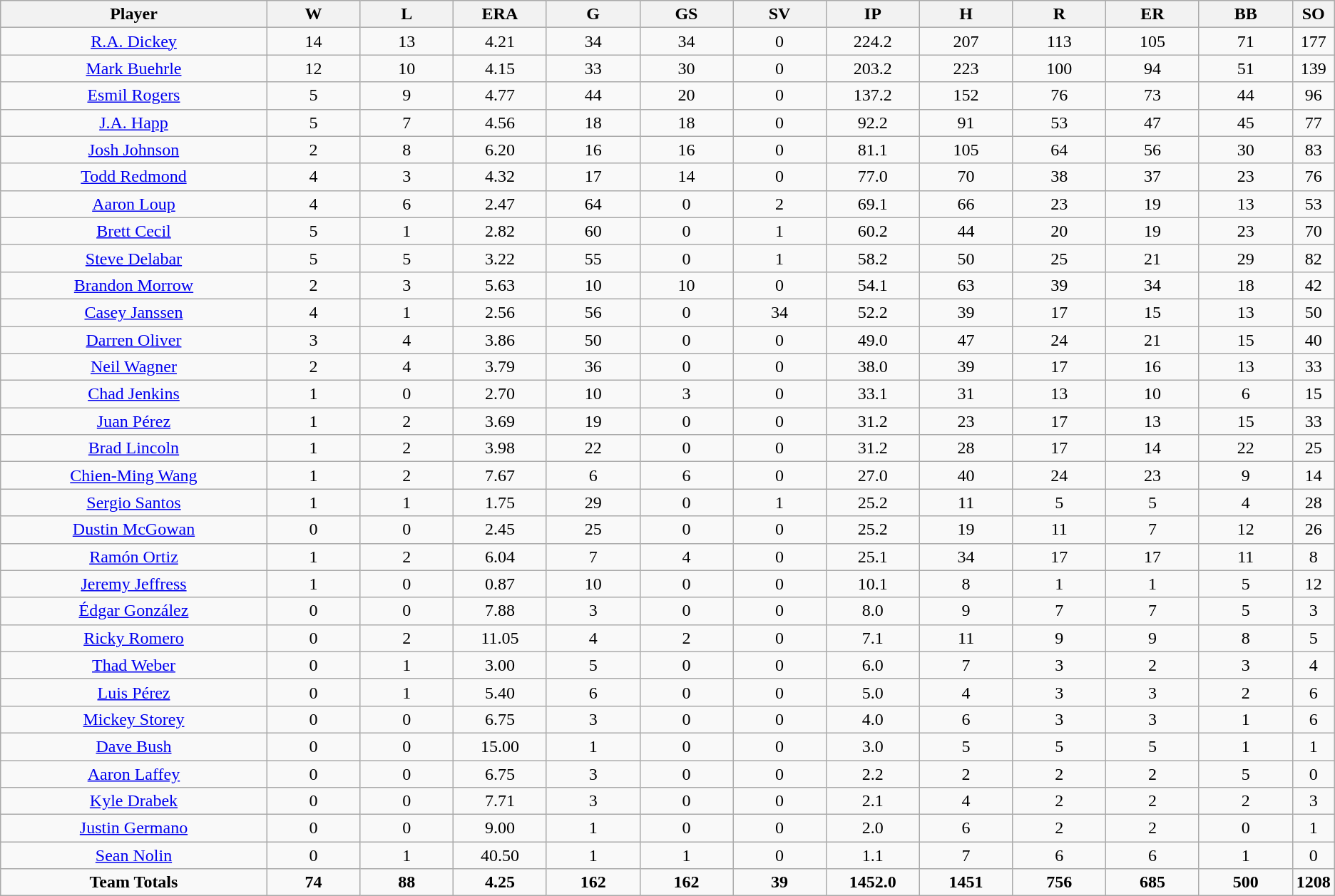<table class=wikitable style="text-align:center">
<tr>
<th bgcolor=#DDDDFF; width="20%">Player</th>
<th bgcolor=#DDDDFF; width="7%">W</th>
<th bgcolor=#DDDDFF; width="7%">L</th>
<th bgcolor=#DDDDFF; width="7%">ERA</th>
<th bgcolor=#DDDDFF; width="7%">G</th>
<th bgcolor=#DDDDFF; width="7%">GS</th>
<th bgcolor=#DDDDFF; width="7%">SV</th>
<th bgcolor=#DDDDFF; width="7%">IP</th>
<th bgcolor=#DDDDFF; width="7%">H</th>
<th bgcolor=#DDDDFF; width="7%">R</th>
<th bgcolor=#DDDDFF; width="7%">ER</th>
<th bgcolor=#DDDDFF; width="7%">BB</th>
<th bgcolor=#DDDDFF; width="7%">SO</th>
</tr>
<tr>
<td><a href='#'>R.A. Dickey</a></td>
<td>14</td>
<td>13</td>
<td>4.21</td>
<td>34</td>
<td>34</td>
<td>0</td>
<td>224.2</td>
<td>207</td>
<td>113</td>
<td>105</td>
<td>71</td>
<td>177</td>
</tr>
<tr>
<td><a href='#'>Mark Buehrle</a></td>
<td>12</td>
<td>10</td>
<td>4.15</td>
<td>33</td>
<td>30</td>
<td>0</td>
<td>203.2</td>
<td>223</td>
<td>100</td>
<td>94</td>
<td>51</td>
<td>139</td>
</tr>
<tr>
<td><a href='#'>Esmil Rogers</a></td>
<td>5</td>
<td>9</td>
<td>4.77</td>
<td>44</td>
<td>20</td>
<td>0</td>
<td>137.2</td>
<td>152</td>
<td>76</td>
<td>73</td>
<td>44</td>
<td>96</td>
</tr>
<tr>
<td><a href='#'>J.A. Happ</a></td>
<td>5</td>
<td>7</td>
<td>4.56</td>
<td>18</td>
<td>18</td>
<td>0</td>
<td>92.2</td>
<td>91</td>
<td>53</td>
<td>47</td>
<td>45</td>
<td>77</td>
</tr>
<tr>
<td><a href='#'>Josh Johnson</a></td>
<td>2</td>
<td>8</td>
<td>6.20</td>
<td>16</td>
<td>16</td>
<td>0</td>
<td>81.1</td>
<td>105</td>
<td>64</td>
<td>56</td>
<td>30</td>
<td>83</td>
</tr>
<tr>
<td><a href='#'>Todd Redmond</a></td>
<td>4</td>
<td>3</td>
<td>4.32</td>
<td>17</td>
<td>14</td>
<td>0</td>
<td>77.0</td>
<td>70</td>
<td>38</td>
<td>37</td>
<td>23</td>
<td>76</td>
</tr>
<tr>
<td><a href='#'>Aaron Loup</a></td>
<td>4</td>
<td>6</td>
<td>2.47</td>
<td>64</td>
<td>0</td>
<td>2</td>
<td>69.1</td>
<td>66</td>
<td>23</td>
<td>19</td>
<td>13</td>
<td>53</td>
</tr>
<tr>
<td><a href='#'>Brett Cecil</a></td>
<td>5</td>
<td>1</td>
<td>2.82</td>
<td>60</td>
<td>0</td>
<td>1</td>
<td>60.2</td>
<td>44</td>
<td>20</td>
<td>19</td>
<td>23</td>
<td>70</td>
</tr>
<tr>
<td><a href='#'>Steve Delabar</a></td>
<td>5</td>
<td>5</td>
<td>3.22</td>
<td>55</td>
<td>0</td>
<td>1</td>
<td>58.2</td>
<td>50</td>
<td>25</td>
<td>21</td>
<td>29</td>
<td>82</td>
</tr>
<tr>
<td><a href='#'>Brandon Morrow</a></td>
<td>2</td>
<td>3</td>
<td>5.63</td>
<td>10</td>
<td>10</td>
<td>0</td>
<td>54.1</td>
<td>63</td>
<td>39</td>
<td>34</td>
<td>18</td>
<td>42</td>
</tr>
<tr>
<td><a href='#'>Casey Janssen</a></td>
<td>4</td>
<td>1</td>
<td>2.56</td>
<td>56</td>
<td>0</td>
<td>34</td>
<td>52.2</td>
<td>39</td>
<td>17</td>
<td>15</td>
<td>13</td>
<td>50</td>
</tr>
<tr>
<td><a href='#'>Darren Oliver</a></td>
<td>3</td>
<td>4</td>
<td>3.86</td>
<td>50</td>
<td>0</td>
<td>0</td>
<td>49.0</td>
<td>47</td>
<td>24</td>
<td>21</td>
<td>15</td>
<td>40</td>
</tr>
<tr>
<td><a href='#'>Neil Wagner</a></td>
<td>2</td>
<td>4</td>
<td>3.79</td>
<td>36</td>
<td>0</td>
<td>0</td>
<td>38.0</td>
<td>39</td>
<td>17</td>
<td>16</td>
<td>13</td>
<td>33</td>
</tr>
<tr>
<td><a href='#'>Chad Jenkins</a></td>
<td>1</td>
<td>0</td>
<td>2.70</td>
<td>10</td>
<td>3</td>
<td>0</td>
<td>33.1</td>
<td>31</td>
<td>13</td>
<td>10</td>
<td>6</td>
<td>15</td>
</tr>
<tr>
<td><a href='#'>Juan Pérez</a></td>
<td>1</td>
<td>2</td>
<td>3.69</td>
<td>19</td>
<td>0</td>
<td>0</td>
<td>31.2</td>
<td>23</td>
<td>17</td>
<td>13</td>
<td>15</td>
<td>33</td>
</tr>
<tr>
<td><a href='#'>Brad Lincoln</a></td>
<td>1</td>
<td>2</td>
<td>3.98</td>
<td>22</td>
<td>0</td>
<td>0</td>
<td>31.2</td>
<td>28</td>
<td>17</td>
<td>14</td>
<td>22</td>
<td>25</td>
</tr>
<tr>
<td><a href='#'>Chien-Ming Wang</a></td>
<td>1</td>
<td>2</td>
<td>7.67</td>
<td>6</td>
<td>6</td>
<td>0</td>
<td>27.0</td>
<td>40</td>
<td>24</td>
<td>23</td>
<td>9</td>
<td>14</td>
</tr>
<tr>
<td><a href='#'>Sergio Santos</a></td>
<td>1</td>
<td>1</td>
<td>1.75</td>
<td>29</td>
<td>0</td>
<td>1</td>
<td>25.2</td>
<td>11</td>
<td>5</td>
<td>5</td>
<td>4</td>
<td>28</td>
</tr>
<tr>
<td><a href='#'>Dustin McGowan</a></td>
<td>0</td>
<td>0</td>
<td>2.45</td>
<td>25</td>
<td>0</td>
<td>0</td>
<td>25.2</td>
<td>19</td>
<td>11</td>
<td>7</td>
<td>12</td>
<td>26</td>
</tr>
<tr>
<td><a href='#'>Ramón Ortiz</a></td>
<td>1</td>
<td>2</td>
<td>6.04</td>
<td>7</td>
<td>4</td>
<td>0</td>
<td>25.1</td>
<td>34</td>
<td>17</td>
<td>17</td>
<td>11</td>
<td>8</td>
</tr>
<tr>
<td><a href='#'>Jeremy Jeffress</a></td>
<td>1</td>
<td>0</td>
<td>0.87</td>
<td>10</td>
<td>0</td>
<td>0</td>
<td>10.1</td>
<td>8</td>
<td>1</td>
<td>1</td>
<td>5</td>
<td>12</td>
</tr>
<tr>
<td><a href='#'>Édgar González</a></td>
<td>0</td>
<td>0</td>
<td>7.88</td>
<td>3</td>
<td>0</td>
<td>0</td>
<td>8.0</td>
<td>9</td>
<td>7</td>
<td>7</td>
<td>5</td>
<td>3</td>
</tr>
<tr>
<td><a href='#'>Ricky Romero</a></td>
<td>0</td>
<td>2</td>
<td>11.05</td>
<td>4</td>
<td>2</td>
<td>0</td>
<td>7.1</td>
<td>11</td>
<td>9</td>
<td>9</td>
<td>8</td>
<td>5</td>
</tr>
<tr>
<td><a href='#'>Thad Weber</a></td>
<td>0</td>
<td>1</td>
<td>3.00</td>
<td>5</td>
<td>0</td>
<td>0</td>
<td>6.0</td>
<td>7</td>
<td>3</td>
<td>2</td>
<td>3</td>
<td>4</td>
</tr>
<tr>
<td><a href='#'>Luis Pérez</a></td>
<td>0</td>
<td>1</td>
<td>5.40</td>
<td>6</td>
<td>0</td>
<td>0</td>
<td>5.0</td>
<td>4</td>
<td>3</td>
<td>3</td>
<td>2</td>
<td>6</td>
</tr>
<tr>
<td><a href='#'>Mickey Storey</a></td>
<td>0</td>
<td>0</td>
<td>6.75</td>
<td>3</td>
<td>0</td>
<td>0</td>
<td>4.0</td>
<td>6</td>
<td>3</td>
<td>3</td>
<td>1</td>
<td>6</td>
</tr>
<tr>
<td><a href='#'>Dave Bush</a></td>
<td>0</td>
<td>0</td>
<td>15.00</td>
<td>1</td>
<td>0</td>
<td>0</td>
<td>3.0</td>
<td>5</td>
<td>5</td>
<td>5</td>
<td>1</td>
<td>1</td>
</tr>
<tr>
<td><a href='#'>Aaron Laffey</a></td>
<td>0</td>
<td>0</td>
<td>6.75</td>
<td>3</td>
<td>0</td>
<td>0</td>
<td>2.2</td>
<td>2</td>
<td>2</td>
<td>2</td>
<td>5</td>
<td>0</td>
</tr>
<tr>
<td><a href='#'>Kyle Drabek</a></td>
<td>0</td>
<td>0</td>
<td>7.71</td>
<td>3</td>
<td>0</td>
<td>0</td>
<td>2.1</td>
<td>4</td>
<td>2</td>
<td>2</td>
<td>2</td>
<td>3</td>
</tr>
<tr>
<td><a href='#'>Justin Germano</a></td>
<td>0</td>
<td>0</td>
<td>9.00</td>
<td>1</td>
<td>0</td>
<td>0</td>
<td>2.0</td>
<td>6</td>
<td>2</td>
<td>2</td>
<td>0</td>
<td>1</td>
</tr>
<tr>
<td><a href='#'>Sean Nolin</a></td>
<td>0</td>
<td>1</td>
<td>40.50</td>
<td>1</td>
<td>1</td>
<td>0</td>
<td>1.1</td>
<td>7</td>
<td>6</td>
<td>6</td>
<td>1</td>
<td>0</td>
</tr>
<tr>
<td><strong>Team Totals</strong></td>
<td><strong>74</strong></td>
<td><strong>88</strong></td>
<td><strong>4.25</strong></td>
<td><strong>162</strong></td>
<td><strong>162</strong></td>
<td><strong>39</strong></td>
<td><strong>1452.0</strong></td>
<td><strong>1451</strong></td>
<td><strong>756</strong></td>
<td><strong>685</strong></td>
<td><strong>500</strong></td>
<td><strong>1208</strong></td>
</tr>
</table>
